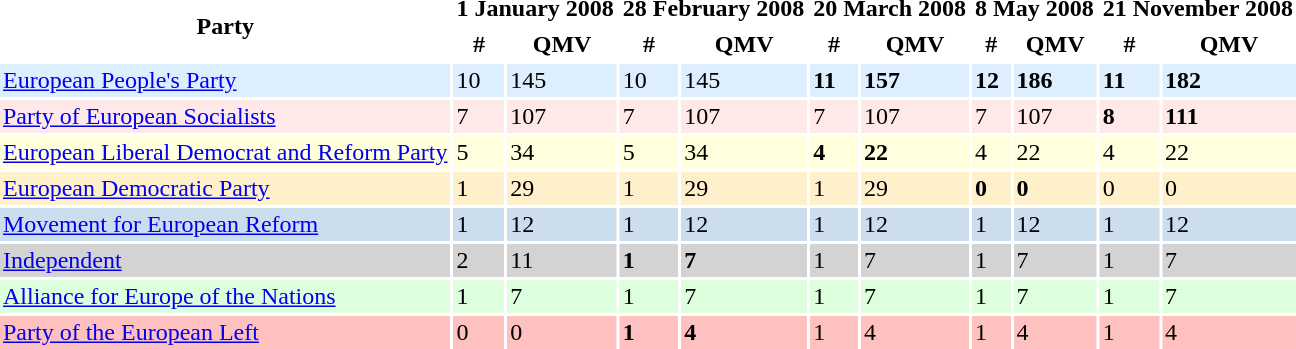<table border=0 cellpadding=2 cellspacing=2>
<tr ----bgcolor=lightgrey>
<th rowspan=2>Party</th>
<th colspan=2>1 January 2008</th>
<th colspan=2>28 February 2008</th>
<th colspan=2>20 March 2008</th>
<th colspan=2>8 May 2008</th>
<th colspan=2>21 November 2008</th>
</tr>
<tr ----bgcolor=lightgrey>
<th>#</th>
<th>QMV</th>
<th>#</th>
<th>QMV</th>
<th>#</th>
<th>QMV</th>
<th>#</th>
<th>QMV</th>
<th>#</th>
<th>QMV</th>
</tr>
<tr ---- bgcolor=#DDEEFF>
<td><a href='#'>European People's Party</a></td>
<td>10</td>
<td>145</td>
<td>10</td>
<td>145</td>
<td><strong>11</strong></td>
<td><strong>157</strong></td>
<td><strong>12</strong></td>
<td><strong>186</strong></td>
<td><strong>11</strong></td>
<td><strong>182</strong></td>
</tr>
<tr ---- bgcolor=#FFE8E8>
<td><a href='#'>Party of European Socialists</a></td>
<td>7</td>
<td>107</td>
<td>7</td>
<td>107</td>
<td>7</td>
<td>107</td>
<td>7</td>
<td>107</td>
<td><strong>8</strong></td>
<td><strong>111</strong></td>
</tr>
<tr ---- bgcolor=#FFFFDD>
<td><a href='#'>European Liberal Democrat and Reform Party</a></td>
<td>5</td>
<td>34</td>
<td>5</td>
<td>34</td>
<td><strong>4</strong></td>
<td><strong>22</strong></td>
<td>4</td>
<td>22</td>
<td>4</td>
<td>22</td>
</tr>
<tr ---- bgcolor=#FFF0CC>
<td><a href='#'>European Democratic Party</a></td>
<td>1</td>
<td>29</td>
<td>1</td>
<td>29</td>
<td>1</td>
<td>29</td>
<td><strong>0</strong></td>
<td><strong>0</strong></td>
<td>0</td>
<td>0</td>
</tr>
<tr ---- bgcolor=#CCDDEE>
<td><a href='#'>Movement for European Reform</a></td>
<td>1</td>
<td>12</td>
<td>1</td>
<td>12</td>
<td>1</td>
<td>12</td>
<td>1</td>
<td>12</td>
<td>1</td>
<td>12</td>
</tr>
<tr ---- bgcolor=lightgrey>
<td><a href='#'>Independent</a></td>
<td>2</td>
<td>11</td>
<td><strong>1</strong></td>
<td><strong>7</strong></td>
<td>1</td>
<td>7</td>
<td>1</td>
<td>7</td>
<td>1</td>
<td>7</td>
</tr>
<tr ---- bgcolor=#DDFFDD>
<td><a href='#'>Alliance for Europe of the Nations</a></td>
<td>1</td>
<td>7</td>
<td>1</td>
<td>7</td>
<td>1</td>
<td>7</td>
<td>1</td>
<td>7</td>
<td>1</td>
<td>7</td>
</tr>
<tr ---- bgcolor=#FFC0C0>
<td><a href='#'>Party of the European Left</a></td>
<td>0</td>
<td>0</td>
<td><strong>1</strong></td>
<td><strong>4</strong></td>
<td>1</td>
<td>4</td>
<td>1</td>
<td>4</td>
<td>1</td>
<td>4</td>
</tr>
</table>
